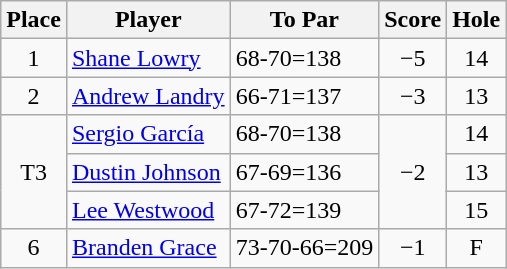<table class="wikitable">
<tr>
<th>Place</th>
<th>Player</th>
<th>To Par</th>
<th>Score</th>
<th>Hole</th>
</tr>
<tr>
<td align=center>1</td>
<td> <a href='#'>Shane Lowry</a></td>
<td align=left>68-70=138</td>
<td align=center>−5</td>
<td align=center>14</td>
</tr>
<tr>
<td align=center>2</td>
<td> <a href='#'>Andrew Landry</a></td>
<td align=left>66-71=137</td>
<td align=center>−3</td>
<td align=center>13</td>
</tr>
<tr>
<td rowspan=3 align=center>T3</td>
<td> <a href='#'>Sergio García</a></td>
<td align=left>68-70=138</td>
<td rowspan=3 align=center>−2</td>
<td align=center>14</td>
</tr>
<tr>
<td> <a href='#'>Dustin Johnson</a></td>
<td align=left>67-69=136</td>
<td align=center>13</td>
</tr>
<tr>
<td> <a href='#'>Lee Westwood</a></td>
<td align=left>67-72=139</td>
<td align=center>15</td>
</tr>
<tr>
<td align=center>6</td>
<td> <a href='#'>Branden Grace</a></td>
<td align=left>73-70-66=209</td>
<td align=center>−1</td>
<td align=center>F</td>
</tr>
</table>
